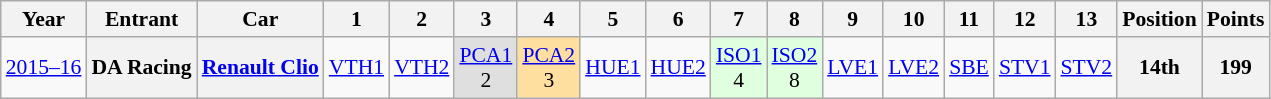<table class="wikitable" border="1" style="text-align:center; font-size:90%;">
<tr valign="top">
<th>Year</th>
<th>Entrant</th>
<th>Car</th>
<th>1</th>
<th>2</th>
<th>3</th>
<th>4</th>
<th>5</th>
<th>6</th>
<th>7</th>
<th>8</th>
<th>9</th>
<th>10</th>
<th>11</th>
<th>12</th>
<th>13</th>
<th>Position</th>
<th>Points</th>
</tr>
<tr>
<td><a href='#'>2015–16</a></td>
<th>DA Racing</th>
<th><a href='#'>Renault Clio</a></th>
<td><a href='#'>VTH1</a><br></td>
<td><a href='#'>VTH2</a><br></td>
<td style="background:#DFDFDF;"><a href='#'>PCA1</a><br>2</td>
<td style="background:#FFDF9F;"><a href='#'>PCA2</a><br>3</td>
<td><a href='#'>HUE1</a><br></td>
<td><a href='#'>HUE2</a><br></td>
<td style="background:#DFFFDF;"><a href='#'>ISO1</a><br>4</td>
<td style="background:#DFFFDF;"><a href='#'>ISO2</a><br>8</td>
<td><a href='#'>LVE1</a><br></td>
<td><a href='#'>LVE2</a><br></td>
<td><a href='#'>SBE</a><br></td>
<td><a href='#'>STV1</a><br></td>
<td><a href='#'>STV2</a><br></td>
<th>14th</th>
<th>199</th>
</tr>
</table>
